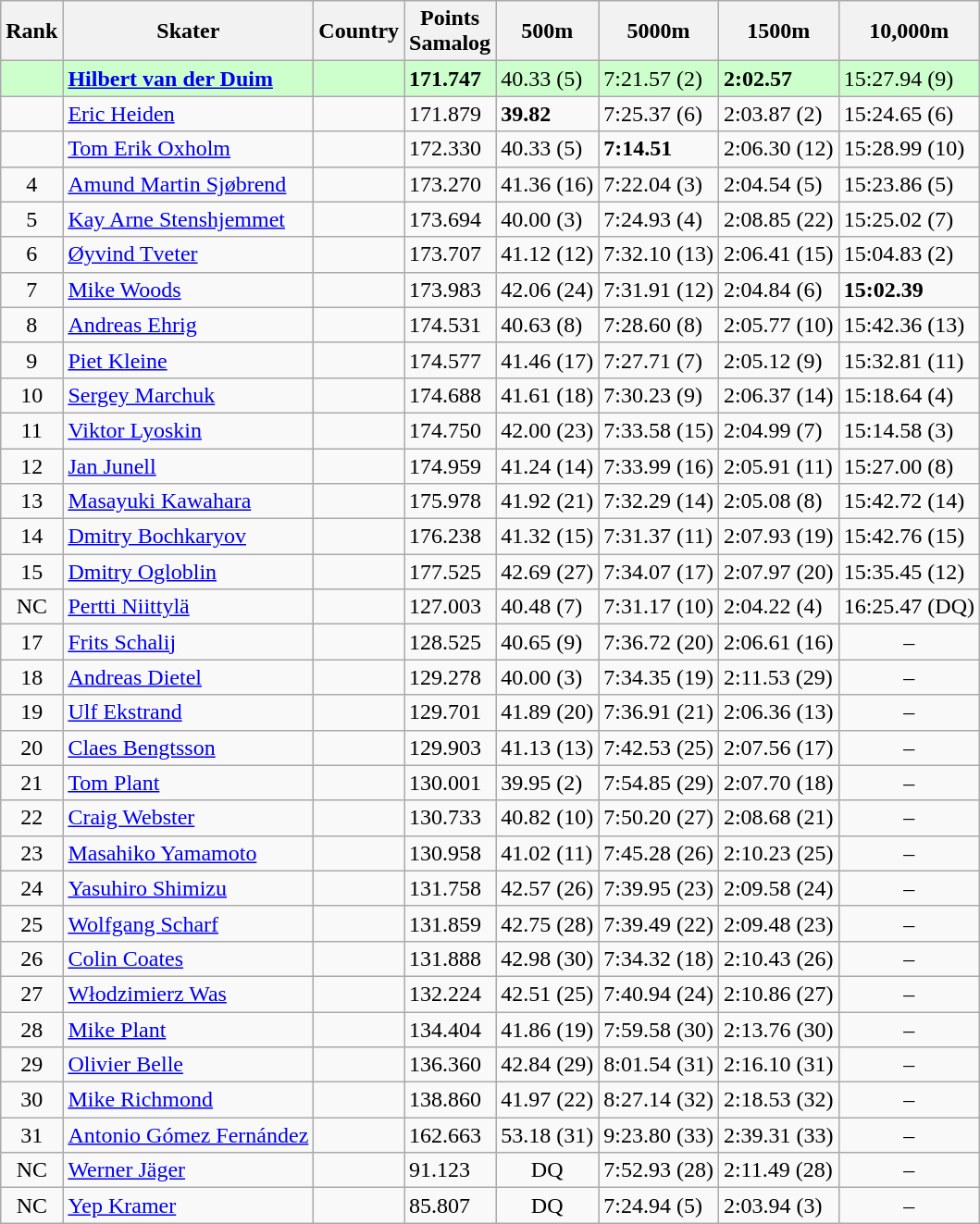<table class="wikitable sortable" style="text-align:left">
<tr>
<th>Rank</th>
<th>Skater</th>
<th>Country</th>
<th>Points <br> Samalog</th>
<th>500m</th>
<th>5000m</th>
<th>1500m</th>
<th>10,000m</th>
</tr>
<tr bgcolor=ccffcc>
<td style="text-align:center"></td>
<td><strong><a href='#'>Hilbert van der Duim</a></strong></td>
<td></td>
<td><strong>171.747</strong></td>
<td>40.33 (5)</td>
<td>7:21.57 (2)</td>
<td><strong>2:02.57</strong> </td>
<td>15:27.94 (9)</td>
</tr>
<tr>
<td style="text-align:center"></td>
<td><a href='#'>Eric Heiden</a></td>
<td></td>
<td>171.879</td>
<td><strong>39.82</strong> </td>
<td>7:25.37 (6)</td>
<td>2:03.87 (2)</td>
<td>15:24.65 (6)</td>
</tr>
<tr>
<td style="text-align:center"></td>
<td><a href='#'>Tom Erik Oxholm</a></td>
<td></td>
<td>172.330</td>
<td>40.33 (5)</td>
<td><strong>7:14.51</strong> </td>
<td>2:06.30 (12)</td>
<td>15:28.99 (10)</td>
</tr>
<tr>
<td style="text-align:center">4</td>
<td><a href='#'>Amund Martin Sjøbrend</a></td>
<td></td>
<td>173.270</td>
<td>41.36 (16)</td>
<td>7:22.04 (3)</td>
<td>2:04.54 (5)</td>
<td>15:23.86 (5)</td>
</tr>
<tr>
<td style="text-align:center">5</td>
<td><a href='#'>Kay Arne Stenshjemmet</a></td>
<td></td>
<td>173.694</td>
<td>40.00 (3)</td>
<td>7:24.93 (4)</td>
<td>2:08.85 (22)</td>
<td>15:25.02 (7)</td>
</tr>
<tr>
<td style="text-align:center">6</td>
<td><a href='#'>Øyvind Tveter</a></td>
<td></td>
<td>173.707</td>
<td>41.12 (12)</td>
<td>7:32.10 (13)</td>
<td>2:06.41 (15)</td>
<td>15:04.83 (2)</td>
</tr>
<tr>
<td style="text-align:center">7</td>
<td><a href='#'>Mike Woods</a></td>
<td></td>
<td>173.983</td>
<td>42.06 (24)</td>
<td>7:31.91 (12)</td>
<td>2:04.84 (6)</td>
<td><strong>15:02.39</strong> </td>
</tr>
<tr>
<td style="text-align:center">8</td>
<td><a href='#'>Andreas Ehrig</a></td>
<td></td>
<td>174.531</td>
<td>40.63 (8)</td>
<td>7:28.60 (8)</td>
<td>2:05.77 (10)</td>
<td>15:42.36 (13)</td>
</tr>
<tr>
<td style="text-align:center">9</td>
<td><a href='#'>Piet Kleine</a></td>
<td></td>
<td>174.577</td>
<td>41.46 (17)</td>
<td>7:27.71 (7)</td>
<td>2:05.12 (9)</td>
<td>15:32.81 (11)</td>
</tr>
<tr>
<td style="text-align:center">10</td>
<td><a href='#'>Sergey Marchuk</a></td>
<td></td>
<td>174.688</td>
<td>41.61 (18)</td>
<td>7:30.23 (9)</td>
<td>2:06.37 (14)</td>
<td>15:18.64 (4)</td>
</tr>
<tr>
<td style="text-align:center">11</td>
<td><a href='#'>Viktor Lyoskin</a></td>
<td></td>
<td>174.750</td>
<td>42.00 (23)</td>
<td>7:33.58 (15)</td>
<td>2:04.99 (7)</td>
<td>15:14.58 (3)</td>
</tr>
<tr>
<td style="text-align:center">12</td>
<td><a href='#'>Jan Junell</a></td>
<td></td>
<td>174.959</td>
<td>41.24 (14)</td>
<td>7:33.99 (16)</td>
<td>2:05.91 (11)</td>
<td>15:27.00 (8)</td>
</tr>
<tr>
<td style="text-align:center">13</td>
<td><a href='#'>Masayuki Kawahara</a></td>
<td></td>
<td>175.978</td>
<td>41.92 (21)</td>
<td>7:32.29 (14)</td>
<td>2:05.08 (8)</td>
<td>15:42.72 (14)</td>
</tr>
<tr>
<td style="text-align:center">14</td>
<td><a href='#'>Dmitry Bochkaryov</a></td>
<td></td>
<td>176.238</td>
<td>41.32 (15)</td>
<td>7:31.37 (11)</td>
<td>2:07.93 (19)</td>
<td>15:42.76 (15)</td>
</tr>
<tr>
<td style="text-align:center">15</td>
<td><a href='#'>Dmitry Ogloblin</a></td>
<td></td>
<td>177.525</td>
<td>42.69 (27)</td>
<td>7:34.07 (17)</td>
<td>2:07.97 (20)</td>
<td>15:35.45 (12)</td>
</tr>
<tr>
<td style="text-align:center">NC</td>
<td><a href='#'>Pertti Niittylä</a></td>
<td></td>
<td>127.003</td>
<td>40.48 (7)</td>
<td>7:31.17 (10)</td>
<td>2:04.22 (4)</td>
<td>16:25.47 (DQ)</td>
</tr>
<tr>
<td style="text-align:center">17</td>
<td><a href='#'>Frits Schalij</a></td>
<td></td>
<td>128.525</td>
<td>40.65 (9)</td>
<td>7:36.72 (20)</td>
<td>2:06.61 (16)</td>
<td style="text-align:center">–</td>
</tr>
<tr>
<td style="text-align:center">18</td>
<td><a href='#'>Andreas Dietel</a></td>
<td></td>
<td>129.278</td>
<td>40.00 (3)</td>
<td>7:34.35 (19)</td>
<td>2:11.53 (29)</td>
<td style="text-align:center">–</td>
</tr>
<tr>
<td style="text-align:center">19</td>
<td><a href='#'>Ulf Ekstrand</a></td>
<td></td>
<td>129.701</td>
<td>41.89 (20)</td>
<td>7:36.91 (21)</td>
<td>2:06.36 (13)</td>
<td style="text-align:center">–</td>
</tr>
<tr>
<td style="text-align:center">20</td>
<td><a href='#'>Claes Bengtsson</a></td>
<td></td>
<td>129.903</td>
<td>41.13 (13)</td>
<td>7:42.53 (25)</td>
<td>2:07.56 (17)</td>
<td style="text-align:center">–</td>
</tr>
<tr>
<td style="text-align:center">21</td>
<td><a href='#'>Tom Plant</a></td>
<td></td>
<td>130.001</td>
<td>39.95 (2)</td>
<td>7:54.85 (29)</td>
<td>2:07.70 (18)</td>
<td style="text-align:center">–</td>
</tr>
<tr>
<td style="text-align:center">22</td>
<td><a href='#'>Craig Webster</a></td>
<td></td>
<td>130.733</td>
<td>40.82 (10)</td>
<td>7:50.20 (27)</td>
<td>2:08.68 (21)</td>
<td style="text-align:center">–</td>
</tr>
<tr>
<td style="text-align:center">23</td>
<td><a href='#'>Masahiko Yamamoto</a></td>
<td></td>
<td>130.958</td>
<td>41.02 (11)</td>
<td>7:45.28 (26)</td>
<td>2:10.23 (25)</td>
<td style="text-align:center">–</td>
</tr>
<tr>
<td style="text-align:center">24</td>
<td><a href='#'>Yasuhiro Shimizu</a></td>
<td></td>
<td>131.758</td>
<td>42.57 (26)</td>
<td>7:39.95 (23)</td>
<td>2:09.58 (24)</td>
<td style="text-align:center">–</td>
</tr>
<tr>
<td style="text-align:center">25</td>
<td><a href='#'>Wolfgang Scharf</a></td>
<td></td>
<td>131.859</td>
<td>42.75 (28)</td>
<td>7:39.49 (22)</td>
<td>2:09.48 (23)</td>
<td style="text-align:center">–</td>
</tr>
<tr>
<td style="text-align:center">26</td>
<td><a href='#'>Colin Coates</a></td>
<td></td>
<td>131.888</td>
<td>42.98 (30)</td>
<td>7:34.32 (18)</td>
<td>2:10.43 (26)</td>
<td style="text-align:center">–</td>
</tr>
<tr>
<td style="text-align:center">27</td>
<td><a href='#'>Włodzimierz Was</a></td>
<td></td>
<td>132.224</td>
<td>42.51 (25)</td>
<td>7:40.94 (24)</td>
<td>2:10.86 (27)</td>
<td style="text-align:center">–</td>
</tr>
<tr>
<td style="text-align:center">28</td>
<td><a href='#'>Mike Plant</a></td>
<td></td>
<td>134.404</td>
<td>41.86 (19)</td>
<td>7:59.58 (30)</td>
<td>2:13.76 (30)</td>
<td style="text-align:center">–</td>
</tr>
<tr>
<td style="text-align:center">29</td>
<td><a href='#'>Olivier Belle</a></td>
<td></td>
<td>136.360</td>
<td>42.84 (29)</td>
<td>8:01.54 (31)</td>
<td>2:16.10 (31)</td>
<td style="text-align:center">–</td>
</tr>
<tr>
<td style="text-align:center">30</td>
<td><a href='#'>Mike Richmond</a></td>
<td></td>
<td>138.860</td>
<td>41.97 (22)</td>
<td>8:27.14 (32)</td>
<td>2:18.53 (32)</td>
<td style="text-align:center">–</td>
</tr>
<tr>
<td style="text-align:center">31</td>
<td><a href='#'>Antonio Gómez Fernández</a></td>
<td></td>
<td>162.663</td>
<td>53.18 (31)</td>
<td>9:23.80 (33)</td>
<td>2:39.31 (33)</td>
<td style="text-align:center">–</td>
</tr>
<tr>
<td style="text-align:center">NC</td>
<td><a href='#'>Werner Jäger</a></td>
<td></td>
<td>91.123</td>
<td style="text-align:center">DQ</td>
<td>7:52.93 (28)</td>
<td>2:11.49 (28)</td>
<td style="text-align:center">–</td>
</tr>
<tr>
<td style="text-align:center">NC</td>
<td><a href='#'>Yep Kramer</a></td>
<td></td>
<td>85.807</td>
<td style="text-align:center">DQ</td>
<td>7:24.94 (5)</td>
<td>2:03.94 (3)</td>
<td style="text-align:center">–</td>
</tr>
</table>
